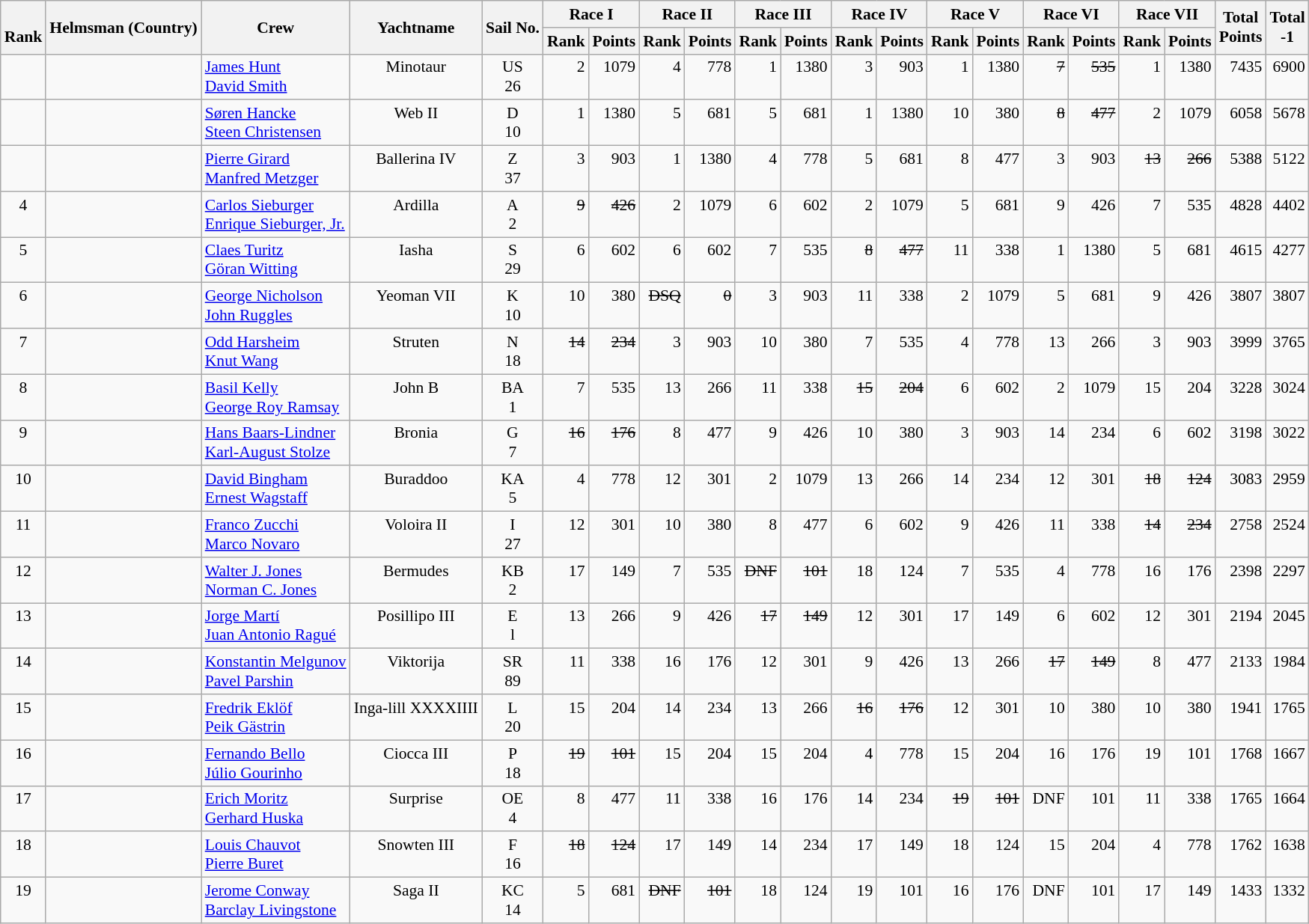<table class="wikitable" style="text-align:right; font-size:90%">
<tr>
<th rowspan="2"><br>Rank</th>
<th rowspan="2">Helmsman (Country)</th>
<th rowspan="2">Crew</th>
<th rowspan="2">Yachtname</th>
<th rowspan="2">Sail No.</th>
<th colspan="2">Race I</th>
<th colspan="2">Race II</th>
<th colspan="2">Race III</th>
<th colspan="2">Race IV</th>
<th colspan="2">Race V</th>
<th colspan="2">Race VI</th>
<th colspan="2">Race VII</th>
<th rowspan="2">Total <br>Points <br> </th>
<th rowspan="2">Total<br>-1<br> </th>
</tr>
<tr>
<th>Rank</th>
<th>Points</th>
<th>Rank</th>
<th>Points</th>
<th>Rank</th>
<th>Points</th>
<th>Rank</th>
<th>Points</th>
<th>Rank</th>
<th>Points</th>
<th>Rank</th>
<th>Points</th>
<th>Rank</th>
<th>Points</th>
</tr>
<tr style="vertical-align:top;">
<td align=center></td>
<td align=left></td>
<td align=left><a href='#'>James Hunt</a> <br> <a href='#'>David Smith</a> </td>
<td align=center>Minotaur</td>
<td align=center>US<br>26</td>
<td>2</td>
<td>1079</td>
<td>4</td>
<td>778</td>
<td>1</td>
<td>1380</td>
<td>3</td>
<td>903</td>
<td>1</td>
<td>1380</td>
<td><s>7</s></td>
<td><s>535</s></td>
<td>1</td>
<td>1380</td>
<td>7435</td>
<td>6900</td>
</tr>
<tr style="vertical-align:top;">
<td align=center></td>
<td align=left></td>
<td align=left><a href='#'>Søren Hancke</a> <br> <a href='#'>Steen Christensen</a> </td>
<td align=center>Web II</td>
<td align=center>D<br>10</td>
<td>1</td>
<td>1380</td>
<td>5</td>
<td>681</td>
<td>5</td>
<td>681</td>
<td>1</td>
<td>1380</td>
<td>10</td>
<td>380</td>
<td><s>8</s></td>
<td><s>477</s></td>
<td>2</td>
<td>1079</td>
<td>6058</td>
<td>5678</td>
</tr>
<tr style="vertical-align:top;">
<td align=center></td>
<td align=left></td>
<td align=left><a href='#'>Pierre Girard</a> <br> <a href='#'>Manfred Metzger</a> </td>
<td align=center>Ballerina IV</td>
<td align=center>Z<br>37</td>
<td>3</td>
<td>903</td>
<td>1</td>
<td>1380</td>
<td>4</td>
<td>778</td>
<td>5</td>
<td>681</td>
<td>8</td>
<td>477</td>
<td>3</td>
<td>903</td>
<td><s>13</s></td>
<td><s>266</s></td>
<td>5388</td>
<td>5122</td>
</tr>
<tr style="vertical-align:top;">
<td align=center>4</td>
<td align=left></td>
<td align=left><a href='#'>Carlos Sieburger</a> <br> <a href='#'>Enrique Sieburger, Jr.</a> </td>
<td align=center>Ardilla</td>
<td align=center>A<br>2</td>
<td><s>9</s></td>
<td><s>426</s></td>
<td>2</td>
<td>1079</td>
<td>6</td>
<td>602</td>
<td>2</td>
<td>1079</td>
<td>5</td>
<td>681</td>
<td>9</td>
<td>426</td>
<td>7</td>
<td>535</td>
<td>4828</td>
<td>4402</td>
</tr>
<tr style="vertical-align:top;">
<td align=center>5</td>
<td align=left></td>
<td align=left><a href='#'>Claes Turitz</a> <br> <a href='#'>Göran Witting</a> </td>
<td align=center>Iasha</td>
<td align=center>S<br>29</td>
<td>6</td>
<td>602</td>
<td>6</td>
<td>602</td>
<td>7</td>
<td>535</td>
<td><s>8</s></td>
<td><s>477</s></td>
<td>11</td>
<td>338</td>
<td>1</td>
<td>1380</td>
<td>5</td>
<td>681</td>
<td>4615</td>
<td>4277</td>
</tr>
<tr style="vertical-align:top;">
<td align=center>6</td>
<td align=left></td>
<td align=left><a href='#'>George Nicholson</a> <br> <a href='#'>John Ruggles</a> </td>
<td align=center>Yeoman VII</td>
<td align=center>K<br>10</td>
<td>10</td>
<td>380</td>
<td><s>DSQ</s></td>
<td><s>0</s></td>
<td>3</td>
<td>903</td>
<td>11</td>
<td>338</td>
<td>2</td>
<td>1079</td>
<td>5</td>
<td>681</td>
<td>9</td>
<td>426</td>
<td>3807</td>
<td>3807</td>
</tr>
<tr style="vertical-align:top;">
<td align=center>7</td>
<td align=left></td>
<td align=left><a href='#'>Odd Harsheim</a> <br> <a href='#'>Knut Wang</a> </td>
<td align=center>Struten</td>
<td align=center>N<br>18</td>
<td><s>14</s></td>
<td><s>234</s></td>
<td>3</td>
<td>903</td>
<td>10</td>
<td>380</td>
<td>7</td>
<td>535</td>
<td>4</td>
<td>778</td>
<td>13</td>
<td>266</td>
<td>3</td>
<td>903</td>
<td>3999</td>
<td>3765</td>
</tr>
<tr style="vertical-align:top;">
<td align=center>8</td>
<td align=left></td>
<td align=left><a href='#'>Basil Kelly</a> <br> <a href='#'>George Roy Ramsay</a> </td>
<td align=center>John B</td>
<td align=center>BA<br>1</td>
<td>7</td>
<td>535</td>
<td>13</td>
<td>266</td>
<td>11</td>
<td>338</td>
<td><s>15</s></td>
<td><s>204</s></td>
<td>6</td>
<td>602</td>
<td>2</td>
<td>1079</td>
<td>15</td>
<td>204</td>
<td>3228</td>
<td>3024</td>
</tr>
<tr style="vertical-align:top;">
<td align=center>9</td>
<td align=left></td>
<td align=left><a href='#'>Hans Baars-Lindner</a> <br> <a href='#'>Karl-August Stolze</a> </td>
<td align=center>Bronia</td>
<td align=center>G<br>7</td>
<td><s>16</s></td>
<td><s>176</s></td>
<td>8</td>
<td>477</td>
<td>9</td>
<td>426</td>
<td>10</td>
<td>380</td>
<td>3</td>
<td>903</td>
<td>14</td>
<td>234</td>
<td>6</td>
<td>602</td>
<td>3198</td>
<td>3022</td>
</tr>
<tr style="vertical-align:top;">
<td align=center>10</td>
<td align=left></td>
<td align=left><a href='#'>David Bingham</a> <br> <a href='#'>Ernest Wagstaff</a> </td>
<td align=center>Buraddoo</td>
<td align=center>KA<br>5</td>
<td>4</td>
<td>778</td>
<td>12</td>
<td>301</td>
<td>2</td>
<td>1079</td>
<td>13</td>
<td>266</td>
<td>14</td>
<td>234</td>
<td>12</td>
<td>301</td>
<td><s>18</s></td>
<td><s>124</s></td>
<td>3083</td>
<td>2959</td>
</tr>
<tr style="vertical-align:top;">
<td align=center>11</td>
<td align=left></td>
<td align=left><a href='#'>Franco Zucchi</a> <br> <a href='#'>Marco Novaro</a> </td>
<td align=center>Voloira II</td>
<td align=center>I<br>27</td>
<td>12</td>
<td>301</td>
<td>10</td>
<td>380</td>
<td>8</td>
<td>477</td>
<td>6</td>
<td>602</td>
<td>9</td>
<td>426</td>
<td>11</td>
<td>338</td>
<td><s>14</s></td>
<td><s>234</s></td>
<td>2758</td>
<td>2524</td>
</tr>
<tr style="vertical-align:top;">
<td align=center>12</td>
<td align=left></td>
<td align=left><a href='#'>Walter J. Jones</a> <br> <a href='#'>Norman C. Jones</a> </td>
<td align=center>Bermudes</td>
<td align=center>KB<br>2</td>
<td>17</td>
<td>149</td>
<td>7</td>
<td>535</td>
<td><s>DNF</s></td>
<td><s>101</s></td>
<td>18</td>
<td>124</td>
<td>7</td>
<td>535</td>
<td>4</td>
<td>778</td>
<td>16</td>
<td>176</td>
<td>2398</td>
<td>2297</td>
</tr>
<tr style="vertical-align:top;">
<td align=center>13</td>
<td align=left></td>
<td align=left><a href='#'>Jorge Martí</a> <br> <a href='#'>Juan Antonio Ragué</a> </td>
<td align=center>Posillipo III</td>
<td align=center>E<br>l</td>
<td>13</td>
<td>266</td>
<td>9</td>
<td>426</td>
<td><s>17</s></td>
<td><s>149</s></td>
<td>12</td>
<td>301</td>
<td>17</td>
<td>149</td>
<td>6</td>
<td>602</td>
<td>12</td>
<td>301</td>
<td>2194</td>
<td>2045</td>
</tr>
<tr style="vertical-align:top;">
<td align=center>14</td>
<td align=left></td>
<td align=left><a href='#'>Konstantin Melgunov</a> <br> <a href='#'>Pavel Parshin</a> </td>
<td align=center>Viktorija</td>
<td align=center>SR<br>89</td>
<td>11</td>
<td>338</td>
<td>16</td>
<td>176</td>
<td>12</td>
<td>301</td>
<td>9</td>
<td>426</td>
<td>13</td>
<td>266</td>
<td><s>17</s></td>
<td><s>149</s></td>
<td>8</td>
<td>477</td>
<td>2133</td>
<td>1984</td>
</tr>
<tr style="vertical-align:top;">
<td align=center>15</td>
<td align=left></td>
<td align=left><a href='#'>Fredrik Eklöf</a> <br> <a href='#'>Peik Gästrin</a> </td>
<td align=center>Inga-lill XXXXIIII</td>
<td align=center>L<br>20</td>
<td>15</td>
<td>204</td>
<td>14</td>
<td>234</td>
<td>13</td>
<td>266</td>
<td><s>16</s></td>
<td><s>176</s></td>
<td>12</td>
<td>301</td>
<td>10</td>
<td>380</td>
<td>10</td>
<td>380</td>
<td>1941</td>
<td>1765</td>
</tr>
<tr style="vertical-align:top;">
<td align=center>16</td>
<td align=left></td>
<td align=left><a href='#'>Fernando Bello</a> <br> <a href='#'>Júlio Gourinho</a> </td>
<td align=center>Ciocca III</td>
<td align=center>P<br>18</td>
<td><s>19</s></td>
<td><s>101</s></td>
<td>15</td>
<td>204</td>
<td>15</td>
<td>204</td>
<td>4</td>
<td>778</td>
<td>15</td>
<td>204</td>
<td>16</td>
<td>176</td>
<td>19</td>
<td>101</td>
<td>1768</td>
<td>1667</td>
</tr>
<tr style="vertical-align:top;">
<td align=center>17</td>
<td align=left></td>
<td align=left><a href='#'>Erich Moritz</a> <br> <a href='#'>Gerhard Huska</a> </td>
<td align=center>Surprise</td>
<td align=center>OE<br>4</td>
<td>8</td>
<td>477</td>
<td>11</td>
<td>338</td>
<td>16</td>
<td>176</td>
<td>14</td>
<td>234</td>
<td><s>19</s></td>
<td><s>101</s></td>
<td>DNF</td>
<td>101</td>
<td>11</td>
<td>338</td>
<td>1765</td>
<td>1664</td>
</tr>
<tr style="vertical-align:top;">
<td align=center>18</td>
<td align=left></td>
<td align=left><a href='#'>Louis Chauvot</a> <br> <a href='#'>Pierre Buret</a> </td>
<td align=center>Snowten III</td>
<td align=center>F<br>16</td>
<td><s>18</s></td>
<td><s>124</s></td>
<td>17</td>
<td>149</td>
<td>14</td>
<td>234</td>
<td>17</td>
<td>149</td>
<td>18</td>
<td>124</td>
<td>15</td>
<td>204</td>
<td>4</td>
<td>778</td>
<td>1762</td>
<td>1638</td>
</tr>
<tr style="vertical-align:top;">
<td align=center>19</td>
<td align=left></td>
<td align=left><a href='#'>Jerome Conway</a> <br> <a href='#'>Barclay Livingstone</a> </td>
<td align=center>Saga II</td>
<td align=center>KC<br>14</td>
<td>5</td>
<td>681</td>
<td><s>DNF</s></td>
<td><s>101</s></td>
<td>18</td>
<td>124</td>
<td>19</td>
<td>101</td>
<td>16</td>
<td>176</td>
<td>DNF</td>
<td>101</td>
<td>17</td>
<td>149</td>
<td>1433</td>
<td>1332</td>
</tr>
</table>
